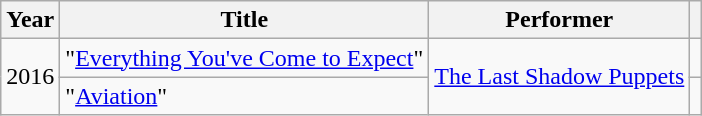<table class="wikitable plainrowheaders">
<tr>
<th scope="col">Year</th>
<th scope="col">Title</th>
<th scope="col">Performer</th>
<th></th>
</tr>
<tr>
<td rowspan=2>2016</td>
<td>"<a href='#'>Everything You've Come to Expect</a>"</td>
<td rowspan=2><a href='#'>The Last Shadow Puppets</a></td>
<td></td>
</tr>
<tr>
<td>"<a href='#'>Aviation</a>"</td>
<td></td>
</tr>
</table>
